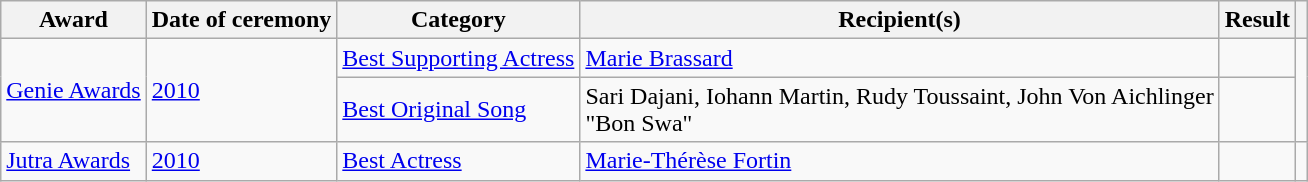<table class="wikitable plainrowheaders sortable">
<tr>
<th scope="col">Award</th>
<th scope="col">Date of ceremony</th>
<th scope="col">Category</th>
<th scope="col">Recipient(s)</th>
<th scope="col">Result</th>
<th scope="col" class="unsortable"></th>
</tr>
<tr>
<td rowspan=2><a href='#'>Genie Awards</a></td>
<td rowspan=2><a href='#'>2010</a></td>
<td><a href='#'>Best Supporting Actress</a></td>
<td><a href='#'>Marie Brassard</a></td>
<td></td>
<td rowspan=2></td>
</tr>
<tr>
<td><a href='#'>Best Original Song</a></td>
<td>Sari Dajani, Iohann Martin, Rudy Toussaint, John Von Aichlinger<br>"Bon Swa"</td>
<td></td>
</tr>
<tr>
<td><a href='#'>Jutra Awards</a></td>
<td><a href='#'>2010</a></td>
<td><a href='#'>Best Actress</a></td>
<td><a href='#'>Marie-Thérèse Fortin</a></td>
<td></td>
<td></td>
</tr>
</table>
